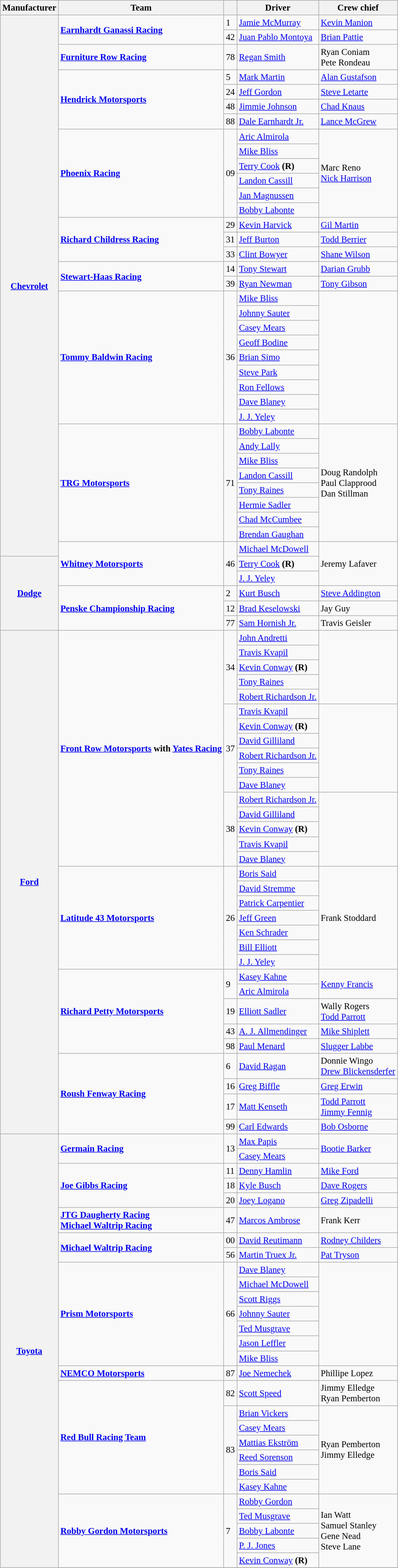<table class="wikitable sortable" style="font-size:95%;">
<tr>
<th>Manufacturer</th>
<th>Team</th>
<th></th>
<th>Driver</th>
<th>Crew chief</th>
</tr>
<tr>
<th rowspan=36><a href='#'>Chevrolet</a></th>
<td rowspan=2><strong><a href='#'>Earnhardt Ganassi Racing</a></strong></td>
<td>1</td>
<td><a href='#'>Jamie McMurray</a></td>
<td><a href='#'>Kevin Manion</a></td>
</tr>
<tr>
<td>42</td>
<td><a href='#'>Juan Pablo Montoya</a></td>
<td><a href='#'>Brian Pattie</a></td>
</tr>
<tr>
<td><strong><a href='#'>Furniture Row Racing</a></strong></td>
<td>78</td>
<td><a href='#'>Regan Smith</a></td>
<td>Ryan Coniam <small></small> <br> Pete Rondeau <small></small></td>
</tr>
<tr>
<td rowspan=4><strong><a href='#'>Hendrick Motorsports</a></strong></td>
<td>5</td>
<td><a href='#'>Mark Martin</a></td>
<td><a href='#'>Alan Gustafson</a></td>
</tr>
<tr>
<td>24</td>
<td><a href='#'>Jeff Gordon</a></td>
<td><a href='#'>Steve Letarte</a></td>
</tr>
<tr>
<td>48</td>
<td><a href='#'>Jimmie Johnson</a></td>
<td><a href='#'>Chad Knaus</a></td>
</tr>
<tr>
<td>88</td>
<td><a href='#'>Dale Earnhardt Jr.</a></td>
<td><a href='#'>Lance McGrew</a></td>
</tr>
<tr>
<td rowspan=6><strong><a href='#'>Phoenix Racing</a></strong></td>
<td rowspan=6>09</td>
<td><a href='#'>Aric Almirola</a> <small></small></td>
<td rowspan=6>Marc Reno <small></small> <br> <a href='#'>Nick Harrison</a> <small></small></td>
</tr>
<tr>
<td><a href='#'>Mike Bliss</a> <small></small></td>
</tr>
<tr>
<td><a href='#'>Terry Cook</a> <strong>(R)</strong> <small></small></td>
</tr>
<tr>
<td><a href='#'>Landon Cassill</a> <small></small></td>
</tr>
<tr>
<td><a href='#'>Jan Magnussen</a> <small></small></td>
</tr>
<tr>
<td><a href='#'>Bobby Labonte</a> <small></small></td>
</tr>
<tr>
<td rowspan=3><strong><a href='#'>Richard Childress Racing</a></strong></td>
<td>29</td>
<td><a href='#'>Kevin Harvick</a></td>
<td><a href='#'>Gil Martin</a></td>
</tr>
<tr>
<td>31</td>
<td><a href='#'>Jeff Burton</a></td>
<td><a href='#'>Todd Berrier</a></td>
</tr>
<tr>
<td>33</td>
<td><a href='#'>Clint Bowyer</a></td>
<td><a href='#'>Shane Wilson</a></td>
</tr>
<tr>
<td rowspan=2><strong><a href='#'>Stewart-Haas Racing</a></strong></td>
<td>14</td>
<td><a href='#'>Tony Stewart</a></td>
<td><a href='#'>Darian Grubb</a></td>
</tr>
<tr>
<td>39</td>
<td><a href='#'>Ryan Newman</a></td>
<td><a href='#'>Tony Gibson</a></td>
</tr>
<tr>
<td rowspan=9><strong><a href='#'>Tommy Baldwin Racing</a></strong></td>
<td rowspan=9>36</td>
<td><a href='#'>Mike Bliss</a> <small></small></td>
<td rowspan=9></td>
</tr>
<tr>
<td><a href='#'>Johnny Sauter</a> <small></small></td>
</tr>
<tr>
<td><a href='#'>Casey Mears</a> <small></small></td>
</tr>
<tr>
<td><a href='#'>Geoff Bodine</a> <small></small></td>
</tr>
<tr>
<td><a href='#'>Brian Simo</a> <small></small></td>
</tr>
<tr>
<td><a href='#'>Steve Park</a> <small></small></td>
</tr>
<tr>
<td><a href='#'>Ron Fellows</a> <small></small></td>
</tr>
<tr>
<td><a href='#'>Dave Blaney</a> <small></small></td>
</tr>
<tr>
<td><a href='#'>J. J. Yeley</a> <small></small></td>
</tr>
<tr>
<td rowspan=8><strong><a href='#'>TRG Motorsports</a></strong></td>
<td rowspan=8>71</td>
<td><a href='#'>Bobby Labonte</a> <small></small></td>
<td rowspan=8>Doug Randolph <small></small><br> Paul Clapprood <small></small><br> Dan Stillman <small></small></td>
</tr>
<tr>
<td><a href='#'>Andy Lally</a> <small></small></td>
</tr>
<tr>
<td><a href='#'>Mike Bliss</a> <small></small></td>
</tr>
<tr>
<td><a href='#'>Landon Cassill</a> <small></small></td>
</tr>
<tr>
<td><a href='#'>Tony Raines</a> <small></small></td>
</tr>
<tr>
<td><a href='#'>Hermie Sadler</a> <small></small></td>
</tr>
<tr>
<td><a href='#'>Chad McCumbee</a> <small></small></td>
</tr>
<tr>
<td><a href='#'>Brendan Gaughan</a> <small></small></td>
</tr>
<tr>
<td rowspan=3><strong><a href='#'>Whitney Motorsports</a></strong></td>
<td rowspan=3>46</td>
<td><a href='#'>Michael McDowell</a> <small></small></td>
<td rowspan=3>Jeremy Lafaver</td>
</tr>
<tr>
<th rowspan=5><a href='#'>Dodge</a></th>
<td><a href='#'>Terry Cook</a> <strong>(R)</strong> <small></small></td>
</tr>
<tr>
<td><a href='#'>J. J. Yeley</a> <small></small></td>
</tr>
<tr>
<td rowspan=3><strong><a href='#'>Penske Championship Racing</a></strong></td>
<td>2</td>
<td><a href='#'>Kurt Busch</a></td>
<td><a href='#'>Steve Addington</a></td>
</tr>
<tr>
<td>12</td>
<td><a href='#'>Brad Keselowski</a></td>
<td>Jay Guy</td>
</tr>
<tr>
<td>77</td>
<td><a href='#'>Sam Hornish Jr.</a></td>
<td>Travis Geisler</td>
</tr>
<tr>
<th rowspan=32><a href='#'>Ford</a></th>
<td rowspan=16><strong><a href='#'>Front Row Motorsports</a> with <a href='#'>Yates Racing</a></strong></td>
<td rowspan=5>34</td>
<td><a href='#'>John Andretti</a> <small></small></td>
<td rowspan=5></td>
</tr>
<tr>
<td><a href='#'>Travis Kvapil</a> <small></small></td>
</tr>
<tr>
<td><a href='#'>Kevin Conway</a> <strong>(R)</strong> <small></small></td>
</tr>
<tr>
<td><a href='#'>Tony Raines</a> <small></small></td>
</tr>
<tr>
<td><a href='#'>Robert Richardson Jr.</a> <small></small></td>
</tr>
<tr>
<td rowspan=6>37</td>
<td><a href='#'>Travis Kvapil</a> <small></small></td>
<td rowspan=6></td>
</tr>
<tr>
<td><a href='#'>Kevin Conway</a> <strong>(R)</strong> <small></small></td>
</tr>
<tr>
<td><a href='#'>David Gilliland</a> <small></small></td>
</tr>
<tr>
<td><a href='#'>Robert Richardson Jr.</a> <small></small></td>
</tr>
<tr>
<td><a href='#'>Tony Raines</a> <small></small></td>
</tr>
<tr>
<td><a href='#'>Dave Blaney</a> <small></small></td>
</tr>
<tr>
<td rowspan=5>38</td>
<td><a href='#'>Robert Richardson Jr.</a> <small></small></td>
<td rowspan=5></td>
</tr>
<tr>
<td><a href='#'>David Gilliland</a> <small></small></td>
</tr>
<tr>
<td><a href='#'>Kevin Conway</a> <strong>(R)</strong> <small></small></td>
</tr>
<tr>
<td><a href='#'>Travis Kvapil</a> <small></small></td>
</tr>
<tr>
<td><a href='#'>Dave Blaney</a> <small></small></td>
</tr>
<tr>
<td rowspan=7><strong><a href='#'>Latitude 43 Motorsports</a></strong></td>
<td rowspan=7>26</td>
<td><a href='#'>Boris Said</a> <small></small></td>
<td rowspan=7>Frank Stoddard</td>
</tr>
<tr>
<td><a href='#'>David Stremme</a> <small></small></td>
</tr>
<tr>
<td><a href='#'>Patrick Carpentier</a> <small></small></td>
</tr>
<tr>
<td><a href='#'>Jeff Green</a> <small></small></td>
</tr>
<tr>
<td><a href='#'>Ken Schrader</a> <small></small></td>
</tr>
<tr>
<td><a href='#'>Bill Elliott</a> <small></small></td>
</tr>
<tr>
<td><a href='#'>J. J. Yeley</a> <small></small></td>
</tr>
<tr>
<td rowspan=5><strong><a href='#'>Richard Petty Motorsports</a></strong></td>
<td rowspan=2>9</td>
<td><a href='#'>Kasey Kahne</a> <small></small></td>
<td rowspan=2><a href='#'>Kenny Francis</a></td>
</tr>
<tr>
<td><a href='#'>Aric Almirola</a> <small></small></td>
</tr>
<tr>
<td>19</td>
<td><a href='#'>Elliott Sadler</a></td>
<td>Wally Rogers <small></small> <br> <a href='#'>Todd Parrott</a> <small></small></td>
</tr>
<tr>
<td>43</td>
<td><a href='#'>A. J. Allmendinger</a></td>
<td><a href='#'>Mike Shiplett</a></td>
</tr>
<tr>
<td>98</td>
<td><a href='#'>Paul Menard</a></td>
<td><a href='#'>Slugger Labbe</a></td>
</tr>
<tr>
<td rowspan=4><strong><a href='#'>Roush Fenway Racing</a></strong></td>
<td>6</td>
<td><a href='#'>David Ragan</a></td>
<td>Donnie Wingo <small></small> <br> <a href='#'>Drew Blickensderfer</a> <small></small></td>
</tr>
<tr>
<td>16</td>
<td><a href='#'>Greg Biffle</a></td>
<td><a href='#'>Greg Erwin</a></td>
</tr>
<tr>
<td>17</td>
<td><a href='#'>Matt Kenseth</a></td>
<td><a href='#'>Todd Parrott</a> <small></small> <br> <a href='#'>Jimmy Fennig</a> <small></small></td>
</tr>
<tr>
<td>99</td>
<td><a href='#'>Carl Edwards</a></td>
<td><a href='#'>Bob Osborne</a></td>
</tr>
<tr>
<th rowspan=29><a href='#'>Toyota</a></th>
<td rowspan=2><strong><a href='#'>Germain Racing</a></strong></td>
<td rowspan=2>13</td>
<td><a href='#'>Max Papis</a> <small></small></td>
<td rowspan=2><a href='#'>Bootie Barker</a></td>
</tr>
<tr>
<td><a href='#'>Casey Mears</a> <small></small></td>
</tr>
<tr>
<td rowspan=3><strong><a href='#'>Joe Gibbs Racing</a></strong></td>
<td>11</td>
<td><a href='#'>Denny Hamlin</a></td>
<td><a href='#'>Mike Ford</a></td>
</tr>
<tr>
<td>18</td>
<td><a href='#'>Kyle Busch</a></td>
<td><a href='#'>Dave Rogers</a></td>
</tr>
<tr>
<td>20</td>
<td><a href='#'>Joey Logano</a></td>
<td><a href='#'>Greg Zipadelli</a></td>
</tr>
<tr>
<td><strong><a href='#'>JTG Daugherty Racing</a></strong><br><strong><a href='#'>Michael Waltrip Racing</a></strong></td>
<td>47</td>
<td><a href='#'>Marcos Ambrose</a></td>
<td>Frank Kerr</td>
</tr>
<tr>
<td rowspan=2><strong><a href='#'>Michael Waltrip Racing</a></strong></td>
<td>00</td>
<td><a href='#'>David Reutimann</a></td>
<td><a href='#'>Rodney Childers</a></td>
</tr>
<tr>
<td>56</td>
<td><a href='#'>Martin Truex Jr.</a></td>
<td><a href='#'>Pat Tryson</a></td>
</tr>
<tr>
<td rowspan=7><strong><a href='#'>Prism Motorsports</a></strong></td>
<td rowspan=7>66</td>
<td><a href='#'>Dave Blaney</a> <small></small></td>
<td rowspan=7></td>
</tr>
<tr>
<td><a href='#'>Michael McDowell</a> <small></small></td>
</tr>
<tr>
<td><a href='#'>Scott Riggs</a> <small></small></td>
</tr>
<tr>
<td><a href='#'>Johnny Sauter</a> <small></small></td>
</tr>
<tr>
<td><a href='#'>Ted Musgrave</a> <small></small></td>
</tr>
<tr>
<td><a href='#'>Jason Leffler</a> <small></small></td>
</tr>
<tr>
<td><a href='#'>Mike Bliss</a> <small></small></td>
</tr>
<tr>
<td><strong><a href='#'>NEMCO Motorsports</a></strong></td>
<td>87</td>
<td><a href='#'>Joe Nemechek</a></td>
<td>Phillipe Lopez</td>
</tr>
<tr>
<td rowspan=7><strong><a href='#'>Red Bull Racing Team</a></strong></td>
<td>82</td>
<td><a href='#'>Scott Speed</a></td>
<td>Jimmy Elledge <small></small> <br> Ryan Pemberton <small></small></td>
</tr>
<tr>
<td rowspan=6>83</td>
<td><a href='#'>Brian Vickers</a> <small></small></td>
<td rowspan=6>Ryan Pemberton <small></small> <br> Jimmy Elledge <small></small></td>
</tr>
<tr>
<td><a href='#'>Casey Mears</a> <small></small></td>
</tr>
<tr>
<td><a href='#'>Mattias Ekström</a> <small></small></td>
</tr>
<tr>
<td><a href='#'>Reed Sorenson</a> <small></small></td>
</tr>
<tr>
<td><a href='#'>Boris Said</a> <small></small></td>
</tr>
<tr>
<td><a href='#'>Kasey Kahne</a> <small></small></td>
</tr>
<tr>
<td rowspan=5><strong><a href='#'>Robby Gordon Motorsports</a></strong></td>
<td rowspan=5>7</td>
<td><a href='#'>Robby Gordon</a> <small></small></td>
<td rowspan=5>Ian Watt <small></small> <br> Samuel Stanley <small></small> <br> Gene Nead <small></small> <br> Steve Lane <small></small></td>
</tr>
<tr>
<td><a href='#'>Ted Musgrave</a> <small></small></td>
</tr>
<tr>
<td><a href='#'>Bobby Labonte</a> <small></small></td>
</tr>
<tr>
<td><a href='#'>P. J. Jones</a> <small></small></td>
</tr>
<tr>
<td><a href='#'>Kevin Conway</a> <strong>(R)</strong> <small></small></td>
</tr>
<tr>
</tr>
</table>
